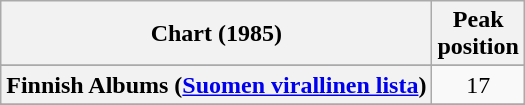<table class="wikitable sortable plainrowheaders">
<tr>
<th scope="col">Chart (1985)</th>
<th scope="col">Peak<br>position</th>
</tr>
<tr>
</tr>
<tr>
</tr>
<tr>
<th scope="row">Finnish Albums (<a href='#'>Suomen virallinen lista</a>)</th>
<td style="text-align:center;">17</td>
</tr>
<tr>
</tr>
<tr>
</tr>
<tr>
</tr>
<tr>
</tr>
<tr>
</tr>
</table>
